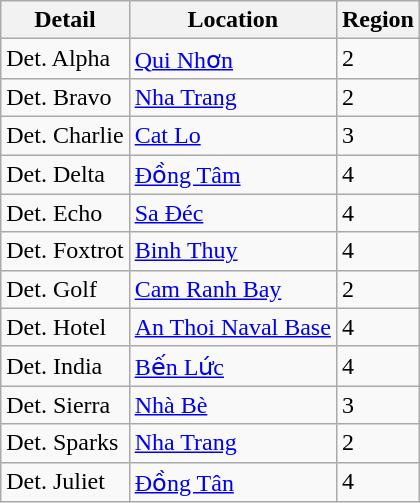<table class="wikitable sortable">
<tr>
<th>Detail</th>
<th>Location</th>
<th>Region</th>
</tr>
<tr>
<td>Det. Alpha</td>
<td><a href='#'>Qui Nhơn</a></td>
<td>2</td>
</tr>
<tr>
<td>Det. Bravo</td>
<td><a href='#'>Nha Trang</a></td>
<td>2</td>
</tr>
<tr>
<td>Det. Charlie</td>
<td><a href='#'>Cat Lo</a></td>
<td>3</td>
</tr>
<tr>
<td>Det. Delta</td>
<td><a href='#'>Đồng Tâm</a></td>
<td>4</td>
</tr>
<tr>
<td>Det. Echo</td>
<td><a href='#'>Sa Đéc</a></td>
<td>4</td>
</tr>
<tr>
<td>Det. Foxtrot</td>
<td><a href='#'>Binh Thuy</a></td>
<td>4</td>
</tr>
<tr>
<td>Det. Golf</td>
<td><a href='#'>Cam Ranh Bay</a></td>
<td>2</td>
</tr>
<tr>
<td>Det. Hotel</td>
<td><a href='#'>An Thoi Naval Base</a></td>
<td>4</td>
</tr>
<tr>
<td>Det. India</td>
<td><a href='#'>Bến Lức </a></td>
<td>4</td>
</tr>
<tr>
<td>Det. Sierra</td>
<td><a href='#'>Nhà Bè</a></td>
<td>3</td>
</tr>
<tr>
<td>Det. Sparks</td>
<td><a href='#'>Nha Trang</a></td>
<td>2</td>
</tr>
<tr>
<td>Det. Juliet</td>
<td><a href='#'>Đồng Tân</a></td>
<td>4</td>
</tr>
</table>
